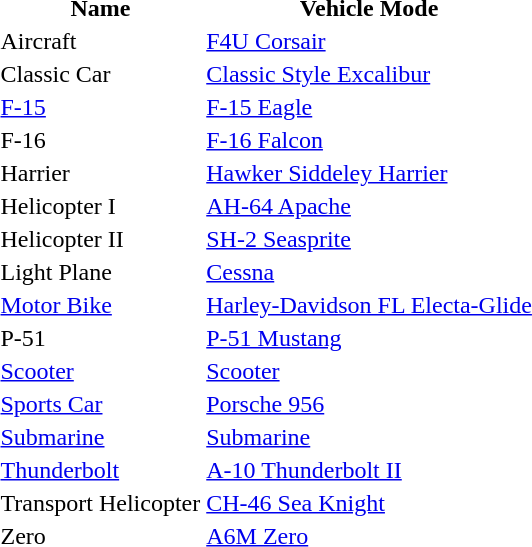<table>
<tr>
<th>Name</th>
<th>Vehicle Mode</th>
</tr>
<tr --->
<td>Aircraft</td>
<td><a href='#'>F4U Corsair</a></td>
</tr>
<tr --->
<td>Classic Car</td>
<td><a href='#'>Classic Style Excalibur</a></td>
</tr>
<tr --->
<td><a href='#'>F-15</a></td>
<td><a href='#'>F-15 Eagle</a></td>
</tr>
<tr --->
<td>F-16</td>
<td><a href='#'>F-16 Falcon</a></td>
</tr>
<tr --->
<td>Harrier</td>
<td><a href='#'>Hawker Siddeley Harrier</a></td>
</tr>
<tr --->
<td>Helicopter I</td>
<td><a href='#'>AH-64 Apache</a></td>
</tr>
<tr --->
<td>Helicopter II</td>
<td><a href='#'>SH-2 Seasprite</a></td>
</tr>
<tr --->
<td>Light Plane</td>
<td><a href='#'>Cessna</a></td>
</tr>
<tr --->
<td><a href='#'>Motor Bike</a></td>
<td><a href='#'>Harley-Davidson FL Electa-Glide</a></td>
</tr>
<tr --->
<td>P-51</td>
<td><a href='#'>P-51 Mustang</a></td>
</tr>
<tr --->
<td><a href='#'>Scooter</a></td>
<td><a href='#'>Scooter</a></td>
</tr>
<tr --->
<td><a href='#'>Sports Car</a></td>
<td><a href='#'>Porsche 956</a></td>
</tr>
<tr --->
<td><a href='#'>Submarine</a></td>
<td><a href='#'>Submarine</a></td>
</tr>
<tr --->
<td><a href='#'>Thunderbolt</a></td>
<td><a href='#'>A-10 Thunderbolt II</a></td>
</tr>
<tr --->
<td>Transport Helicopter</td>
<td><a href='#'>CH-46 Sea Knight</a></td>
</tr>
<tr --->
<td>Zero</td>
<td><a href='#'>A6M Zero</a></td>
</tr>
</table>
